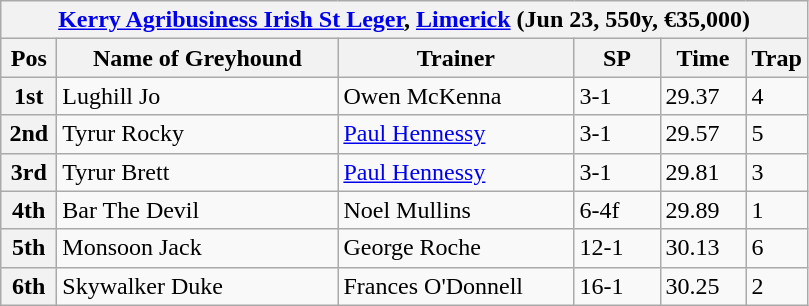<table class="wikitable">
<tr>
<th colspan="6"><a href='#'>Kerry Agribusiness Irish St Leger</a>, <a href='#'>Limerick</a> (Jun 23, 550y, €35,000)</th>
</tr>
<tr>
<th width=30>Pos</th>
<th width=180>Name of Greyhound</th>
<th width=150>Trainer</th>
<th width=50>SP</th>
<th width=50>Time</th>
<th width=30>Trap</th>
</tr>
<tr>
<th>1st</th>
<td>Lughill Jo</td>
<td>Owen McKenna</td>
<td>3-1</td>
<td>29.37</td>
<td>4</td>
</tr>
<tr>
<th>2nd</th>
<td>Tyrur Rocky</td>
<td><a href='#'>Paul Hennessy</a></td>
<td>3-1</td>
<td>29.57</td>
<td>5</td>
</tr>
<tr>
<th>3rd</th>
<td>Tyrur Brett</td>
<td><a href='#'>Paul Hennessy</a></td>
<td>3-1</td>
<td>29.81</td>
<td>3</td>
</tr>
<tr>
<th>4th</th>
<td>Bar The Devil</td>
<td>Noel Mullins</td>
<td>6-4f</td>
<td>29.89</td>
<td>1</td>
</tr>
<tr>
<th>5th</th>
<td>Monsoon Jack</td>
<td>George Roche</td>
<td>12-1</td>
<td>30.13</td>
<td>6</td>
</tr>
<tr>
<th>6th</th>
<td>Skywalker Duke</td>
<td>Frances O'Donnell</td>
<td>16-1</td>
<td>30.25</td>
<td>2</td>
</tr>
</table>
